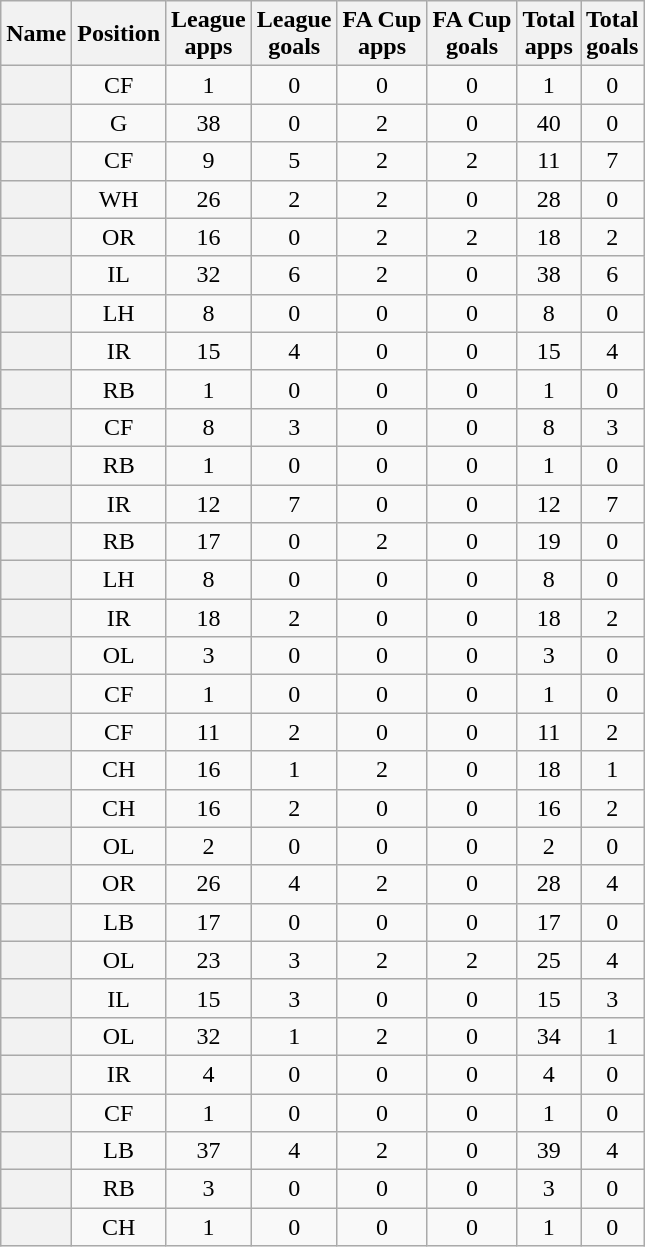<table class="wikitable plainrowheaders sortable" style="text-align:center">
<tr>
<th scope="col">Name</th>
<th scope="col">Position</th>
<th scope="col">League<br>apps</th>
<th scope="col">League<br>goals</th>
<th scope="col">FA Cup<br>apps</th>
<th scope="col">FA Cup<br>goals</th>
<th scope="col">Total<br>apps</th>
<th scope="col">Total<br>goals</th>
</tr>
<tr>
<th scope="row"></th>
<td>CF</td>
<td>1</td>
<td>0</td>
<td>0</td>
<td>0</td>
<td>1</td>
<td>0</td>
</tr>
<tr>
<th scope="row"></th>
<td>G</td>
<td>38</td>
<td>0</td>
<td>2</td>
<td>0</td>
<td>40</td>
<td>0</td>
</tr>
<tr>
<th scope="row"></th>
<td>CF</td>
<td>9</td>
<td>5</td>
<td>2</td>
<td>2</td>
<td>11</td>
<td>7</td>
</tr>
<tr>
<th scope="row"></th>
<td>WH</td>
<td>26</td>
<td>2</td>
<td>2</td>
<td>0</td>
<td>28</td>
<td>0</td>
</tr>
<tr>
<th scope="row"></th>
<td>OR</td>
<td>16</td>
<td>0</td>
<td>2</td>
<td>2</td>
<td>18</td>
<td>2</td>
</tr>
<tr>
<th scope="row"></th>
<td>IL</td>
<td>32</td>
<td>6</td>
<td>2</td>
<td>0</td>
<td>38</td>
<td>6</td>
</tr>
<tr>
<th scope="row"></th>
<td>LH</td>
<td>8</td>
<td>0</td>
<td>0</td>
<td>0</td>
<td>8</td>
<td>0</td>
</tr>
<tr>
<th scope="row"></th>
<td>IR</td>
<td>15</td>
<td>4</td>
<td>0</td>
<td>0</td>
<td>15</td>
<td>4</td>
</tr>
<tr>
<th scope="row"></th>
<td>RB</td>
<td>1</td>
<td>0</td>
<td>0</td>
<td>0</td>
<td>1</td>
<td>0</td>
</tr>
<tr>
<th scope="row"></th>
<td>CF</td>
<td>8</td>
<td>3</td>
<td>0</td>
<td>0</td>
<td>8</td>
<td>3</td>
</tr>
<tr>
<th scope="row"></th>
<td>RB</td>
<td>1</td>
<td>0</td>
<td>0</td>
<td>0</td>
<td>1</td>
<td>0</td>
</tr>
<tr>
<th scope="row"></th>
<td>IR</td>
<td>12</td>
<td>7</td>
<td>0</td>
<td>0</td>
<td>12</td>
<td>7</td>
</tr>
<tr>
<th scope="row"></th>
<td>RB</td>
<td>17</td>
<td>0</td>
<td>2</td>
<td>0</td>
<td>19</td>
<td>0</td>
</tr>
<tr>
<th scope="row"></th>
<td>LH</td>
<td>8</td>
<td>0</td>
<td>0</td>
<td>0</td>
<td>8</td>
<td>0</td>
</tr>
<tr>
<th scope="row"></th>
<td>IR</td>
<td>18</td>
<td>2</td>
<td>0</td>
<td>0</td>
<td>18</td>
<td>2</td>
</tr>
<tr>
<th scope="row"></th>
<td>OL</td>
<td>3</td>
<td>0</td>
<td>0</td>
<td>0</td>
<td>3</td>
<td>0</td>
</tr>
<tr>
<th scope="row"></th>
<td>CF</td>
<td>1</td>
<td>0</td>
<td>0</td>
<td>0</td>
<td>1</td>
<td>0</td>
</tr>
<tr>
<th scope="row"></th>
<td>CF</td>
<td>11</td>
<td>2</td>
<td>0</td>
<td>0</td>
<td>11</td>
<td>2</td>
</tr>
<tr>
<th scope="row"></th>
<td>CH</td>
<td>16</td>
<td>1</td>
<td>2</td>
<td>0</td>
<td>18</td>
<td>1</td>
</tr>
<tr>
<th scope="row"></th>
<td>CH</td>
<td>16</td>
<td>2</td>
<td>0</td>
<td>0</td>
<td>16</td>
<td>2</td>
</tr>
<tr>
<th scope="row"></th>
<td>OL</td>
<td>2</td>
<td>0</td>
<td>0</td>
<td>0</td>
<td>2</td>
<td>0</td>
</tr>
<tr>
<th scope="row"></th>
<td>OR</td>
<td>26</td>
<td>4</td>
<td>2</td>
<td>0</td>
<td>28</td>
<td>4</td>
</tr>
<tr>
<th scope="row"></th>
<td>LB</td>
<td>17</td>
<td>0</td>
<td>0</td>
<td>0</td>
<td>17</td>
<td>0</td>
</tr>
<tr>
<th scope="row"></th>
<td>OL</td>
<td>23</td>
<td>3</td>
<td>2</td>
<td>2</td>
<td>25</td>
<td>4</td>
</tr>
<tr>
<th scope="row"></th>
<td>IL</td>
<td>15</td>
<td>3</td>
<td>0</td>
<td>0</td>
<td>15</td>
<td>3</td>
</tr>
<tr>
<th scope="row"></th>
<td>OL</td>
<td>32</td>
<td>1</td>
<td>2</td>
<td>0</td>
<td>34</td>
<td>1</td>
</tr>
<tr>
<th scope="row"></th>
<td>IR</td>
<td>4</td>
<td>0</td>
<td>0</td>
<td>0</td>
<td>4</td>
<td>0</td>
</tr>
<tr>
<th scope="row"></th>
<td>CF</td>
<td>1</td>
<td>0</td>
<td>0</td>
<td>0</td>
<td>1</td>
<td>0</td>
</tr>
<tr>
<th scope="row"></th>
<td>LB</td>
<td>37</td>
<td>4</td>
<td>2</td>
<td>0</td>
<td>39</td>
<td>4</td>
</tr>
<tr>
<th scope="row"></th>
<td>RB</td>
<td>3</td>
<td>0</td>
<td>0</td>
<td>0</td>
<td>3</td>
<td>0</td>
</tr>
<tr>
<th scope="row"></th>
<td>CH</td>
<td>1</td>
<td>0</td>
<td>0</td>
<td>0</td>
<td>1</td>
<td>0</td>
</tr>
</table>
